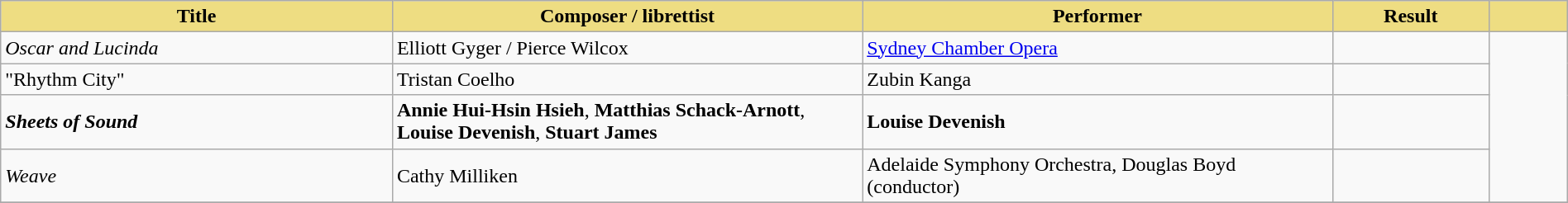<table class="wikitable" width=100%>
<tr>
<th style="width:25%;background:#EEDD82;">Title</th>
<th style="width:30%;background:#EEDD82;">Composer / librettist</th>
<th style="width:30%;background:#EEDD82;">Performer</th>
<th style="width:10%;background:#EEDD82;">Result</th>
<th style="width:5%;background:#EEDD82;"></th>
</tr>
<tr>
<td><em>Oscar and Lucinda</em></td>
<td>Elliott Gyger / Pierce Wilcox</td>
<td><a href='#'>Sydney Chamber Opera</a></td>
<td></td>
<td rowspan="4"></td>
</tr>
<tr>
<td>"Rhythm City"</td>
<td>Tristan Coelho</td>
<td>Zubin Kanga</td>
<td></td>
</tr>
<tr>
<td><strong><em>Sheets of Sound</em></strong></td>
<td><strong>Annie Hui-Hsin Hsieh</strong>, <strong>Matthias Schack-Arnott</strong>, <strong>Louise Devenish</strong>, <strong>Stuart James</strong></td>
<td><strong>Louise Devenish</strong></td>
<td></td>
</tr>
<tr>
<td><em>Weave</em></td>
<td>Cathy Milliken</td>
<td>Adelaide Symphony Orchestra, Douglas Boyd (conductor)</td>
<td></td>
</tr>
<tr>
</tr>
</table>
